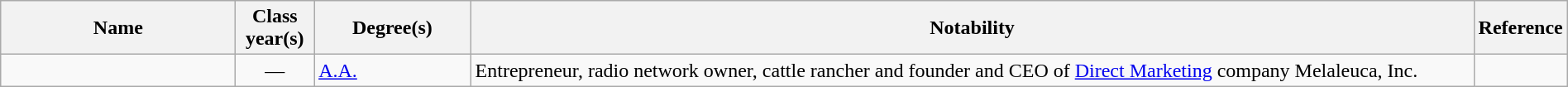<table class="wikitable sortable" style="width:100%">
<tr>
<th width="15%">Name</th>
<th width="5%">Class year(s)</th>
<th width="10%">Degree(s)</th>
<th width="*" class="unsortable">Notability</th>
<th width="5%" class="unsortable">Reference</th>
</tr>
<tr>
<td></td>
<td align="center">—</td>
<td><a href='#'>A.A.</a></td>
<td>Entrepreneur, radio network owner, cattle rancher and founder and CEO of <a href='#'>Direct Marketing</a> company Melaleuca, Inc.</td>
<td align="center"></td>
</tr>
</table>
